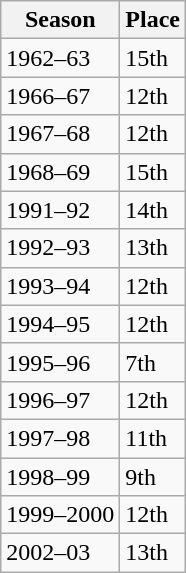<table class="wikitable">
<tr>
<th>Season</th>
<th>Place</th>
</tr>
<tr>
<td>1962–63</td>
<td>15th</td>
</tr>
<tr>
<td>1966–67</td>
<td>12th</td>
</tr>
<tr>
<td>1967–68</td>
<td>12th</td>
</tr>
<tr>
<td>1968–69</td>
<td>15th</td>
</tr>
<tr>
<td>1991–92</td>
<td>14th</td>
</tr>
<tr>
<td>1992–93</td>
<td>13th</td>
</tr>
<tr>
<td>1993–94</td>
<td>12th</td>
</tr>
<tr>
<td>1994–95</td>
<td>12th</td>
</tr>
<tr>
<td>1995–96</td>
<td>7th</td>
</tr>
<tr>
<td>1996–97</td>
<td>12th</td>
</tr>
<tr>
<td>1997–98</td>
<td>11th</td>
</tr>
<tr>
<td>1998–99</td>
<td>9th</td>
</tr>
<tr>
<td>1999–2000</td>
<td>12th</td>
</tr>
<tr>
<td>2002–03</td>
<td>13th</td>
</tr>
</table>
